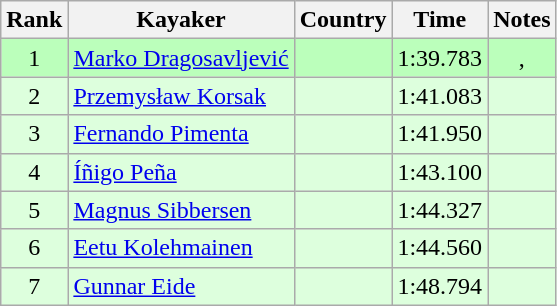<table class="wikitable" style="text-align:center">
<tr>
<th>Rank</th>
<th>Kayaker</th>
<th>Country</th>
<th>Time</th>
<th>Notes</th>
</tr>
<tr bgcolor=bbffbb>
<td>1</td>
<td align=left><a href='#'>Marko Dragosavljević</a></td>
<td align=left></td>
<td>1:39.783</td>
<td>, <strong></strong></td>
</tr>
<tr bgcolor=ddffdd>
<td>2</td>
<td align=left><a href='#'>Przemysław Korsak</a></td>
<td align=left></td>
<td>1:41.083</td>
<td></td>
</tr>
<tr bgcolor=ddffdd>
<td>3</td>
<td align=left><a href='#'>Fernando Pimenta</a></td>
<td align=left></td>
<td>1:41.950</td>
<td></td>
</tr>
<tr bgcolor=ddffdd>
<td>4</td>
<td align=left><a href='#'>Íñigo Peña</a></td>
<td align=left></td>
<td>1:43.100</td>
<td></td>
</tr>
<tr bgcolor=ddffdd>
<td>5</td>
<td align=left><a href='#'>Magnus Sibbersen</a></td>
<td align=left></td>
<td>1:44.327</td>
<td></td>
</tr>
<tr bgcolor=ddffdd>
<td>6</td>
<td align=left><a href='#'>Eetu Kolehmainen</a></td>
<td align=left></td>
<td>1:44.560</td>
<td></td>
</tr>
<tr bgcolor=ddffdd>
<td>7</td>
<td align=left><a href='#'>Gunnar Eide</a></td>
<td align=left></td>
<td>1:48.794</td>
<td></td>
</tr>
</table>
